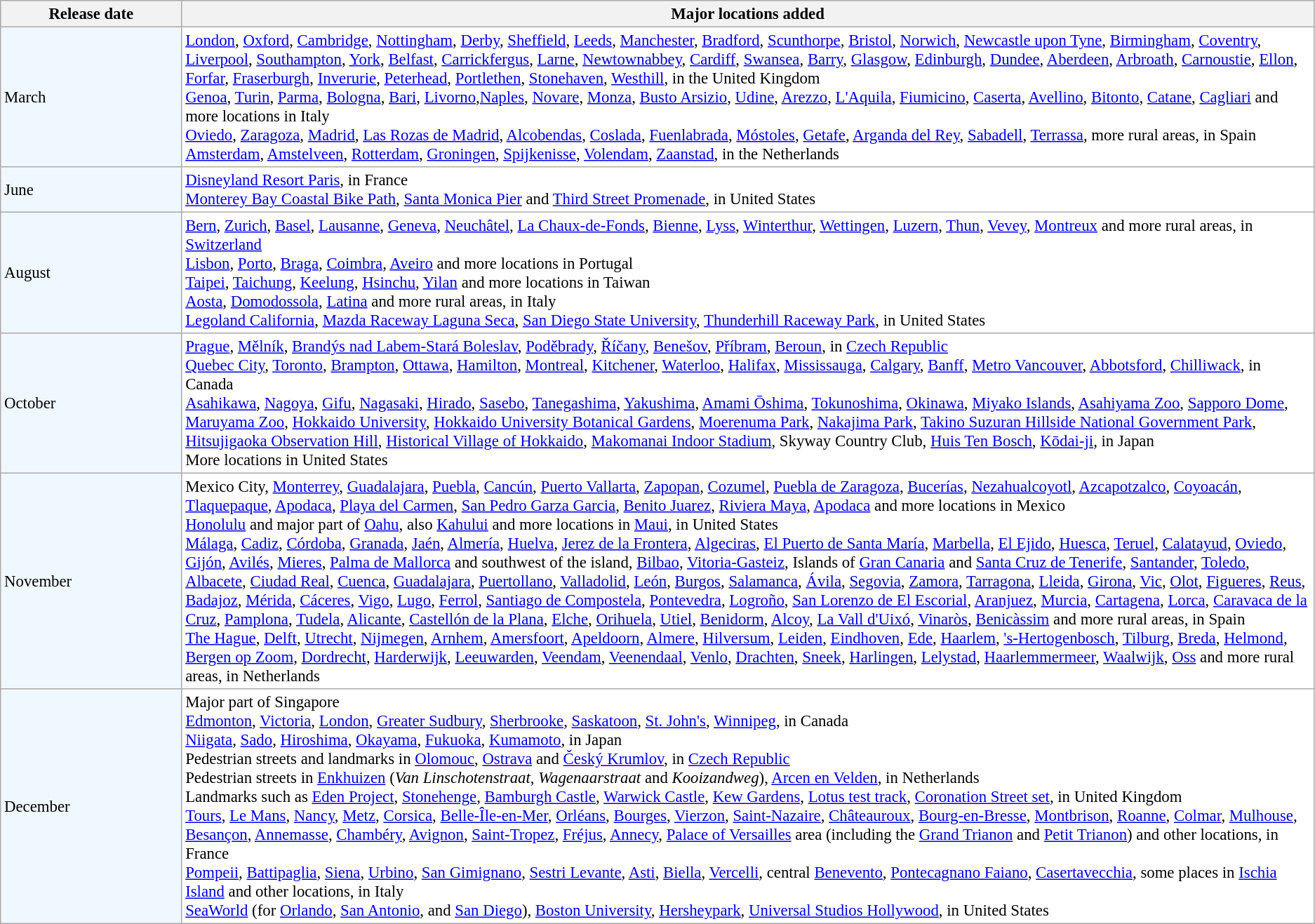<table class="wikitable" style="font-size:95%">
<tr>
<th style="width:165px;">Release date</th>
<th>Major locations added</th>
</tr>
<tr>
<td style="background:#f0f8ff;">March</td>
<td style="background:#fff;"><a href='#'>London</a>, <a href='#'>Oxford</a>, <a href='#'>Cambridge</a>, <a href='#'>Nottingham</a>, <a href='#'>Derby</a>, <a href='#'>Sheffield</a>, <a href='#'>Leeds</a>, <a href='#'>Manchester</a>, <a href='#'>Bradford</a>, <a href='#'>Scunthorpe</a>, <a href='#'>Bristol</a>, <a href='#'>Norwich</a>, <a href='#'>Newcastle upon Tyne</a>, <a href='#'>Birmingham</a>, <a href='#'>Coventry</a>, <a href='#'>Liverpool</a>, <a href='#'>Southampton</a>, <a href='#'>York</a>, <a href='#'>Belfast</a>, <a href='#'>Carrickfergus</a>, <a href='#'>Larne</a>, <a href='#'>Newtownabbey</a>, <a href='#'>Cardiff</a>, <a href='#'>Swansea</a>, <a href='#'>Barry</a>, <a href='#'>Glasgow</a>, <a href='#'>Edinburgh</a>, <a href='#'>Dundee</a>, <a href='#'>Aberdeen</a>, <a href='#'>Arbroath</a>, <a href='#'>Carnoustie</a>, <a href='#'>Ellon</a>, <a href='#'>Forfar</a>, <a href='#'>Fraserburgh</a>, <a href='#'>Inverurie</a>, <a href='#'>Peterhead</a>, <a href='#'>Portlethen</a>, <a href='#'>Stonehaven</a>, <a href='#'>Westhill</a>, in the United Kingdom<br> <a href='#'>Genoa</a>, <a href='#'>Turin</a>, <a href='#'>Parma</a>, <a href='#'>Bologna</a>, <a href='#'>Bari</a>, <a href='#'>Livorno</a>,<a href='#'>Naples</a>, <a href='#'>Novare</a>, <a href='#'>Monza</a>, <a href='#'>Busto Arsizio</a>, <a href='#'>Udine</a>, <a href='#'>Arezzo</a>, <a href='#'>L'Aquila</a>, <a href='#'>Fiumicino</a>, <a href='#'>Caserta</a>, <a href='#'>Avellino</a>, <a href='#'>Bitonto</a>, <a href='#'>Catane</a>, <a href='#'>Cagliari</a> and more locations in Italy<br> <a href='#'>Oviedo</a>, <a href='#'>Zaragoza</a>, <a href='#'>Madrid</a>, <a href='#'>Las Rozas de Madrid</a>, <a href='#'>Alcobendas</a>, <a href='#'>Coslada</a>, <a href='#'>Fuenlabrada</a>, <a href='#'>Móstoles</a>, <a href='#'>Getafe</a>, <a href='#'>Arganda del Rey</a>, <a href='#'>Sabadell</a>, <a href='#'>Terrassa</a>, more rural areas, in Spain<br> <a href='#'>Amsterdam</a>, <a href='#'>Amstelveen</a>, <a href='#'>Rotterdam</a>, <a href='#'>Groningen</a>, <a href='#'>Spijkenisse</a>, <a href='#'>Volendam</a>, <a href='#'>Zaanstad</a>, in the Netherlands</td>
</tr>
<tr>
<td style="background:#f0f8ff;">June</td>
<td style="background:#fff;"><a href='#'>Disneyland Resort Paris</a>, in France<br> <a href='#'>Monterey Bay Coastal Bike Path</a>, <a href='#'>Santa Monica Pier</a> and <a href='#'>Third Street Promenade</a>, in United States</td>
</tr>
<tr>
<td style="background:#f0f8ff;">August</td>
<td style="background:#fff;"><a href='#'>Bern</a>, <a href='#'>Zurich</a>, <a href='#'>Basel</a>, <a href='#'>Lausanne</a>, <a href='#'>Geneva</a>, <a href='#'>Neuchâtel</a>, <a href='#'>La Chaux-de-Fonds</a>, <a href='#'>Bienne</a>, <a href='#'>Lyss</a>, <a href='#'>Winterthur</a>, <a href='#'>Wettingen</a>, <a href='#'>Luzern</a>, <a href='#'>Thun</a>, <a href='#'>Vevey</a>, <a href='#'>Montreux</a> and more rural areas, in <a href='#'>Switzerland</a><br> <a href='#'>Lisbon</a>, <a href='#'>Porto</a>, <a href='#'>Braga</a>, <a href='#'>Coimbra</a>, <a href='#'>Aveiro</a> and more locations in Portugal<br> <a href='#'>Taipei</a>, <a href='#'>Taichung</a>, <a href='#'>Keelung</a>, <a href='#'>Hsinchu</a>, <a href='#'>Yilan</a> and more locations in Taiwan<br> <a href='#'>Aosta</a>, <a href='#'>Domodossola</a>, <a href='#'>Latina</a> and more rural areas, in Italy<br> <a href='#'>Legoland California</a>, <a href='#'>Mazda Raceway Laguna Seca</a>, <a href='#'>San Diego State University</a>, <a href='#'>Thunderhill Raceway Park</a>, in United States</td>
</tr>
<tr>
<td style="background:#f0f8ff;">October</td>
<td style="background:#fff;"><a href='#'>Prague</a>, <a href='#'>Mělník</a>, <a href='#'>Brandýs nad Labem-Stará Boleslav</a>, <a href='#'>Poděbrady</a>, <a href='#'>Říčany</a>, <a href='#'>Benešov</a>, <a href='#'>Příbram</a>, <a href='#'>Beroun</a>, in <a href='#'>Czech Republic</a><br> <a href='#'>Quebec City</a>, <a href='#'>Toronto</a>, <a href='#'>Brampton</a>, <a href='#'>Ottawa</a>, <a href='#'>Hamilton</a>, <a href='#'>Montreal</a>, <a href='#'>Kitchener</a>, <a href='#'>Waterloo</a>, <a href='#'>Halifax</a>, <a href='#'>Mississauga</a>, <a href='#'>Calgary</a>, <a href='#'>Banff</a>, <a href='#'>Metro Vancouver</a>, <a href='#'>Abbotsford</a>, <a href='#'>Chilliwack</a>, in Canada<br> <a href='#'>Asahikawa</a>, <a href='#'>Nagoya</a>, <a href='#'>Gifu</a>, <a href='#'>Nagasaki</a>, <a href='#'>Hirado</a>, <a href='#'>Sasebo</a>, <a href='#'>Tanegashima</a>, <a href='#'>Yakushima</a>, <a href='#'>Amami Ōshima</a>, <a href='#'>Tokunoshima</a>, <a href='#'>Okinawa</a>, <a href='#'>Miyako Islands</a>, <a href='#'>Asahiyama Zoo</a>, <a href='#'>Sapporo Dome</a>, <a href='#'>Maruyama Zoo</a>, <a href='#'>Hokkaido University</a>, <a href='#'>Hokkaido University Botanical Gardens</a>, <a href='#'>Moerenuma Park</a>, <a href='#'>Nakajima Park</a>, <a href='#'>Takino Suzuran Hillside National Government Park</a>, <a href='#'>Hitsujigaoka Observation Hill</a>, <a href='#'>Historical Village of Hokkaido</a>, <a href='#'>Makomanai Indoor Stadium</a>, Skyway Country Club, <a href='#'>Huis Ten Bosch</a>, <a href='#'>Kōdai-ji</a>, in Japan<br> More locations in United States</td>
</tr>
<tr>
<td style="background:#f0f8ff;">November</td>
<td style="background:#fff;">Mexico City, <a href='#'>Monterrey</a>, <a href='#'>Guadalajara</a>, <a href='#'>Puebla</a>, <a href='#'>Cancún</a>, <a href='#'>Puerto Vallarta</a>, <a href='#'>Zapopan</a>, <a href='#'>Cozumel</a>, <a href='#'>Puebla de Zaragoza</a>, <a href='#'>Bucerías</a>, <a href='#'>Nezahualcoyotl</a>, <a href='#'>Azcapotzalco</a>, <a href='#'>Coyoacán</a>, <a href='#'>Tlaquepaque</a>, <a href='#'>Apodaca</a>, <a href='#'>Playa del Carmen</a>, <a href='#'>San Pedro Garza Garcia</a>, <a href='#'>Benito Juarez</a>, <a href='#'>Riviera Maya</a>, <a href='#'>Apodaca</a> and more locations in Mexico<br> <a href='#'>Honolulu</a> and major part of <a href='#'>Oahu</a>, also <a href='#'>Kahului</a> and more locations in <a href='#'>Maui</a>, in United States<br> <a href='#'>Málaga</a>, <a href='#'>Cadiz</a>, <a href='#'>Córdoba</a>, <a href='#'>Granada</a>, <a href='#'>Jaén</a>, <a href='#'>Almería</a>, <a href='#'>Huelva</a>, <a href='#'>Jerez de la Frontera</a>, <a href='#'>Algeciras</a>, <a href='#'>El Puerto de Santa María</a>, <a href='#'>Marbella</a>, <a href='#'>El Ejido</a>, <a href='#'>Huesca</a>, <a href='#'>Teruel</a>, <a href='#'>Calatayud</a>, <a href='#'>Oviedo</a>, <a href='#'>Gijón</a>, <a href='#'>Avilés</a>, <a href='#'>Mieres</a>, <a href='#'>Palma de Mallorca</a> and southwest of the island, <a href='#'>Bilbao</a>, <a href='#'>Vitoria-Gasteiz</a>, Islands of <a href='#'>Gran Canaria</a> and <a href='#'>Santa Cruz de Tenerife</a>, <a href='#'>Santander</a>, <a href='#'>Toledo</a>, <a href='#'>Albacete</a>, <a href='#'>Ciudad Real</a>, <a href='#'>Cuenca</a>, <a href='#'>Guadalajara</a>, <a href='#'>Puertollano</a>, <a href='#'>Valladolid</a>, <a href='#'>León</a>, <a href='#'>Burgos</a>, <a href='#'>Salamanca</a>, <a href='#'>Ávila</a>, <a href='#'>Segovia</a>, <a href='#'>Zamora</a>, <a href='#'>Tarragona</a>, <a href='#'>Lleida</a>, <a href='#'>Girona</a>, <a href='#'>Vic</a>, <a href='#'>Olot</a>, <a href='#'>Figueres</a>, <a href='#'>Reus</a>, <a href='#'>Badajoz</a>, <a href='#'>Mérida</a>, <a href='#'>Cáceres</a>, <a href='#'>Vigo</a>, <a href='#'>Lugo</a>, <a href='#'>Ferrol</a>, <a href='#'>Santiago de Compostela</a>, <a href='#'>Pontevedra</a>, <a href='#'>Logroño</a>, <a href='#'>San Lorenzo de El Escorial</a>, <a href='#'>Aranjuez</a>, <a href='#'>Murcia</a>, <a href='#'>Cartagena</a>, <a href='#'>Lorca</a>, <a href='#'>Caravaca de la Cruz</a>, <a href='#'>Pamplona</a>, <a href='#'>Tudela</a>, <a href='#'>Alicante</a>, <a href='#'>Castellón de la Plana</a>, <a href='#'>Elche</a>, <a href='#'>Orihuela</a>, <a href='#'>Utiel</a>, <a href='#'>Benidorm</a>, <a href='#'>Alcoy</a>, <a href='#'>La Vall d'Uixó</a>, <a href='#'>Vinaròs</a>, <a href='#'>Benicàssim</a> and more rural areas, in Spain<br> <a href='#'>The Hague</a>, <a href='#'>Delft</a>, <a href='#'>Utrecht</a>, <a href='#'>Nijmegen</a>, <a href='#'>Arnhem</a>, <a href='#'>Amersfoort</a>, <a href='#'>Apeldoorn</a>, <a href='#'>Almere</a>, <a href='#'>Hilversum</a>, <a href='#'>Leiden</a>, <a href='#'>Eindhoven</a>, <a href='#'>Ede</a>, <a href='#'>Haarlem</a>, <a href='#'>'s-Hertogenbosch</a>, <a href='#'>Tilburg</a>, <a href='#'>Breda</a>, <a href='#'>Helmond</a>, <a href='#'>Bergen op Zoom</a>, <a href='#'>Dordrecht</a>, <a href='#'>Harderwijk</a>, <a href='#'>Leeuwarden</a>, <a href='#'>Veendam</a>, <a href='#'>Veenendaal</a>, <a href='#'>Venlo</a>, <a href='#'>Drachten</a>, <a href='#'>Sneek</a>, <a href='#'>Harlingen</a>, <a href='#'>Lelystad</a>, <a href='#'>Haarlemmermeer</a>, <a href='#'>Waalwijk</a>, <a href='#'>Oss</a> and more rural areas, in Netherlands</td>
</tr>
<tr>
<td style="background:#f0f8ff;">December</td>
<td style="background:#fff;">Major part of Singapore <br> <a href='#'>Edmonton</a>, <a href='#'>Victoria</a>, <a href='#'>London</a>, <a href='#'>Greater Sudbury</a>, <a href='#'>Sherbrooke</a>, <a href='#'>Saskatoon</a>, <a href='#'>St. John's</a>, <a href='#'>Winnipeg</a>, in Canada<br> <a href='#'>Niigata</a>, <a href='#'>Sado</a>, <a href='#'>Hiroshima</a>, <a href='#'>Okayama</a>, <a href='#'>Fukuoka</a>, <a href='#'>Kumamoto</a>, in Japan<br> Pedestrian streets and landmarks in <a href='#'>Olomouc</a>, <a href='#'>Ostrava</a> and <a href='#'>Český Krumlov</a>, in <a href='#'>Czech Republic</a><br> Pedestrian streets in <a href='#'>Enkhuizen</a> (<em>Van Linschotenstraat</em>, <em>Wagenaarstraat</em> and <em>Kooizandweg</em>), <a href='#'>Arcen en Velden</a>, in Netherlands<br> Landmarks such as <a href='#'>Eden Project</a>, <a href='#'>Stonehenge</a>, <a href='#'>Bamburgh Castle</a>, <a href='#'>Warwick Castle</a>, <a href='#'>Kew Gardens</a>, <a href='#'>Lotus test track</a>, <a href='#'>Coronation Street set</a>, in United Kingdom<br> <a href='#'>Tours</a>, <a href='#'>Le Mans</a>, <a href='#'>Nancy</a>, <a href='#'>Metz</a>, <a href='#'>Corsica</a>, <a href='#'>Belle-Île-en-Mer</a>, <a href='#'>Orléans</a>, <a href='#'>Bourges</a>, <a href='#'>Vierzon</a>, <a href='#'>Saint-Nazaire</a>, <a href='#'>Châteauroux</a>, <a href='#'>Bourg-en-Bresse</a>, <a href='#'>Montbrison</a>, <a href='#'>Roanne</a>, <a href='#'>Colmar</a>, <a href='#'>Mulhouse</a>, <a href='#'>Besançon</a>, <a href='#'>Annemasse</a>, <a href='#'>Chambéry</a>, <a href='#'>Avignon</a>, <a href='#'>Saint-Tropez</a>, <a href='#'>Fréjus</a>, <a href='#'>Annecy</a>, <a href='#'>Palace of Versailles</a> area (including the <a href='#'>Grand Trianon</a> and <a href='#'>Petit Trianon</a>) and other locations, in France<br> <a href='#'>Pompeii</a>, <a href='#'>Battipaglia</a>, <a href='#'>Siena</a>, <a href='#'>Urbino</a>, <a href='#'>San Gimignano</a>, <a href='#'>Sestri Levante</a>, <a href='#'>Asti</a>, <a href='#'>Biella</a>, <a href='#'>Vercelli</a>, central <a href='#'>Benevento</a>, <a href='#'>Pontecagnano Faiano</a>, <a href='#'>Casertavecchia</a>, some places in <a href='#'>Ischia Island</a> and other locations, in Italy<br> <a href='#'>SeaWorld</a> (for <a href='#'>Orlando</a>, <a href='#'>San Antonio</a>, and <a href='#'>San Diego</a>), <a href='#'>Boston University</a>, <a href='#'>Hersheypark</a>, <a href='#'>Universal Studios Hollywood</a>, in United States</td>
</tr>
</table>
